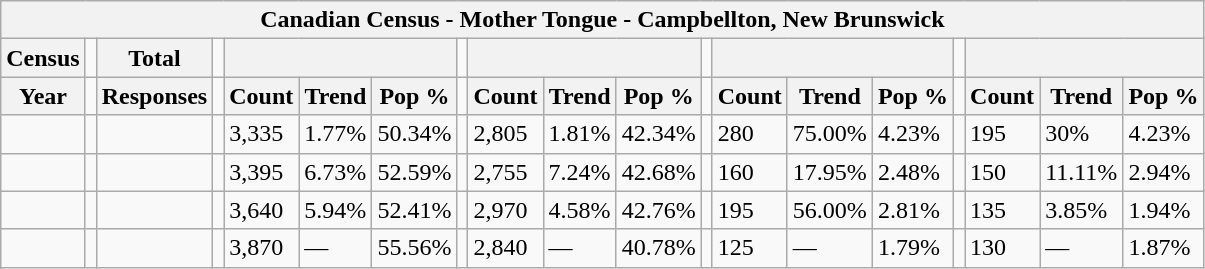<table class="wikitable">
<tr>
<th colspan="19">Canadian Census - Mother Tongue - Campbellton, New Brunswick</th>
</tr>
<tr>
<th>Census</th>
<td></td>
<th>Total</th>
<td colspan="1"></td>
<th colspan="3"></th>
<td colspan="1"></td>
<th colspan="3"></th>
<td colspan="1"></td>
<th colspan="3"></th>
<td colspan="1"></td>
<th colspan="3"></th>
</tr>
<tr>
<th>Year</th>
<td></td>
<th>Responses</th>
<td></td>
<th>Count</th>
<th>Trend</th>
<th>Pop %</th>
<td></td>
<th>Count</th>
<th>Trend</th>
<th>Pop %</th>
<td></td>
<th>Count</th>
<th>Trend</th>
<th>Pop %</th>
<td></td>
<th>Count</th>
<th>Trend</th>
<th>Pop %</th>
</tr>
<tr>
<td></td>
<td></td>
<td></td>
<td></td>
<td>3,335</td>
<td> 1.77%</td>
<td>50.34%</td>
<td></td>
<td>2,805</td>
<td> 1.81%</td>
<td>42.34%</td>
<td></td>
<td>280</td>
<td> 75.00%</td>
<td>4.23%</td>
<td></td>
<td>195</td>
<td> 30%</td>
<td>4.23%</td>
</tr>
<tr>
<td></td>
<td></td>
<td></td>
<td></td>
<td>3,395</td>
<td> 6.73%</td>
<td>52.59%</td>
<td></td>
<td>2,755</td>
<td> 7.24%</td>
<td>42.68%</td>
<td></td>
<td>160</td>
<td> 17.95%</td>
<td>2.48%</td>
<td></td>
<td>150</td>
<td> 11.11%</td>
<td>2.94%</td>
</tr>
<tr>
<td></td>
<td></td>
<td></td>
<td></td>
<td>3,640</td>
<td> 5.94%</td>
<td>52.41%</td>
<td></td>
<td>2,970</td>
<td> 4.58%</td>
<td>42.76%</td>
<td></td>
<td>195</td>
<td> 56.00%</td>
<td>2.81%</td>
<td></td>
<td>135</td>
<td> 3.85%</td>
<td>1.94%</td>
</tr>
<tr>
<td></td>
<td></td>
<td></td>
<td></td>
<td>3,870</td>
<td>—</td>
<td>55.56%</td>
<td></td>
<td>2,840</td>
<td>—</td>
<td>40.78%</td>
<td></td>
<td>125</td>
<td>—</td>
<td>1.79%</td>
<td></td>
<td>130</td>
<td>—</td>
<td>1.87%</td>
</tr>
</table>
